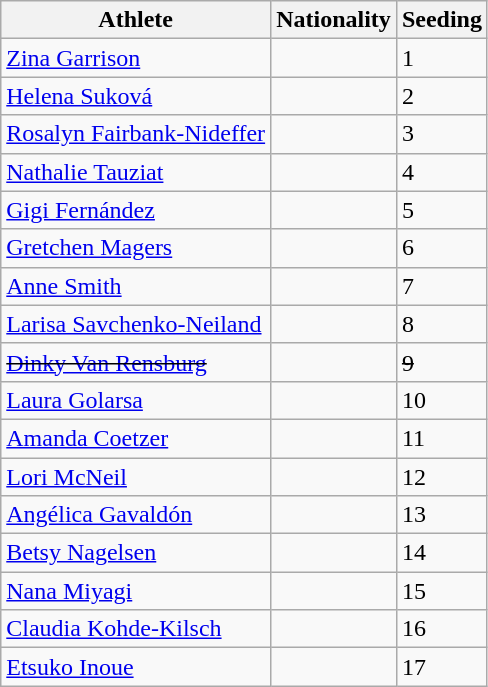<table class="wikitable" border="1">
<tr>
<th>Athlete</th>
<th>Nationality</th>
<th>Seeding</th>
</tr>
<tr>
<td><a href='#'>Zina Garrison</a></td>
<td></td>
<td>1</td>
</tr>
<tr>
<td><a href='#'>Helena Suková</a></td>
<td></td>
<td>2</td>
</tr>
<tr>
<td><a href='#'>Rosalyn Fairbank-Nideffer</a></td>
<td></td>
<td>3</td>
</tr>
<tr>
<td><a href='#'>Nathalie Tauziat</a></td>
<td></td>
<td>4</td>
</tr>
<tr>
<td><a href='#'>Gigi Fernández</a></td>
<td></td>
<td>5</td>
</tr>
<tr>
<td><a href='#'>Gretchen Magers</a></td>
<td></td>
<td>6</td>
</tr>
<tr>
<td><a href='#'>Anne Smith</a></td>
<td></td>
<td>7</td>
</tr>
<tr>
<td><a href='#'>Larisa Savchenko-Neiland</a></td>
<td></td>
<td>8</td>
</tr>
<tr>
<td><del><a href='#'>Dinky Van Rensburg</a></del></td>
<td><del></del></td>
<td><del>9</del></td>
</tr>
<tr>
<td><a href='#'>Laura Golarsa</a></td>
<td></td>
<td>10</td>
</tr>
<tr>
<td><a href='#'>Amanda Coetzer</a></td>
<td></td>
<td>11</td>
</tr>
<tr>
<td><a href='#'>Lori McNeil</a></td>
<td></td>
<td>12</td>
</tr>
<tr>
<td><a href='#'>Angélica Gavaldón</a></td>
<td></td>
<td>13</td>
</tr>
<tr>
<td><a href='#'>Betsy Nagelsen</a></td>
<td></td>
<td>14</td>
</tr>
<tr>
<td><a href='#'>Nana Miyagi</a></td>
<td></td>
<td>15</td>
</tr>
<tr>
<td><a href='#'>Claudia Kohde-Kilsch</a></td>
<td></td>
<td>16</td>
</tr>
<tr>
<td><a href='#'>Etsuko Inoue</a></td>
<td></td>
<td>17</td>
</tr>
</table>
